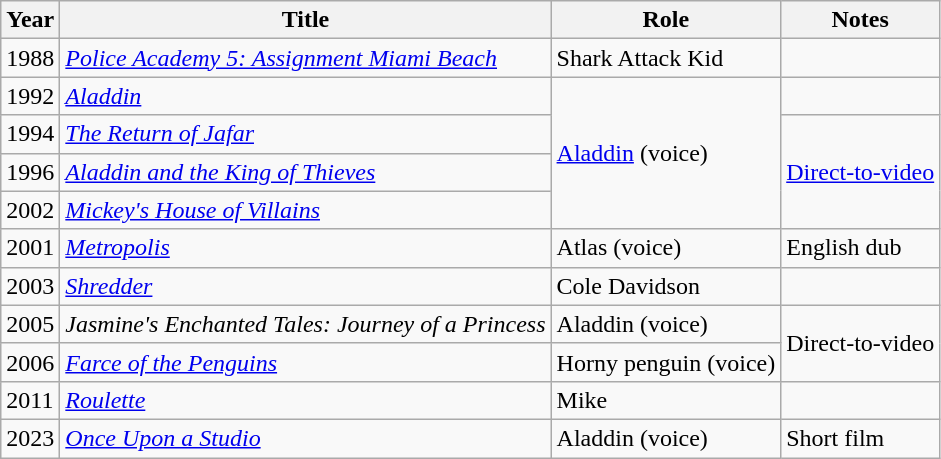<table class="wikitable sortable">
<tr>
<th>Year</th>
<th>Title</th>
<th>Role</th>
<th class="unsortable">Notes</th>
</tr>
<tr>
<td>1988</td>
<td><em><a href='#'>Police Academy 5: Assignment Miami Beach</a></em></td>
<td>Shark Attack Kid</td>
<td></td>
</tr>
<tr>
<td>1992</td>
<td><em><a href='#'>Aladdin</a></em></td>
<td rowspan="4"><a href='#'>Aladdin</a> (voice)</td>
<td></td>
</tr>
<tr>
<td>1994</td>
<td><em><a href='#'>The Return of Jafar</a></em></td>
<td rowspan="3"><a href='#'>Direct-to-video</a></td>
</tr>
<tr>
<td>1996</td>
<td><em><a href='#'>Aladdin and the King of Thieves</a></em></td>
</tr>
<tr>
<td>2002</td>
<td><em><a href='#'>Mickey's House of Villains</a></em></td>
</tr>
<tr>
<td>2001</td>
<td><em><a href='#'>Metropolis</a></em></td>
<td>Atlas (voice)</td>
<td>English dub</td>
</tr>
<tr>
<td>2003</td>
<td><em><a href='#'>Shredder</a></em></td>
<td>Cole Davidson</td>
<td></td>
</tr>
<tr>
<td>2005</td>
<td><em>Jasmine's Enchanted Tales: Journey of a Princess</em></td>
<td>Aladdin (voice)</td>
<td rowspan="2">Direct-to-video</td>
</tr>
<tr>
<td>2006</td>
<td><em><a href='#'>Farce of the Penguins</a></em></td>
<td>Horny penguin (voice)</td>
</tr>
<tr>
<td>2011</td>
<td><em><a href='#'>Roulette</a></em></td>
<td>Mike</td>
<td></td>
</tr>
<tr>
<td>2023</td>
<td><em><a href='#'>Once Upon a Studio</a></em></td>
<td>Aladdin (voice)</td>
<td>Short film</td>
</tr>
</table>
